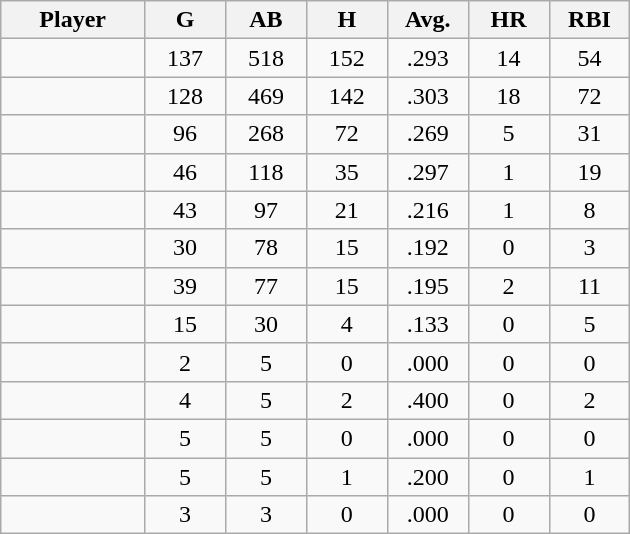<table class="wikitable sortable">
<tr>
<th bgcolor="#DDDDFF" width="16%">Player</th>
<th bgcolor="#DDDDFF" width="9%">G</th>
<th bgcolor="#DDDDFF" width="9%">AB</th>
<th bgcolor="#DDDDFF" width="9%">H</th>
<th bgcolor="#DDDDFF" width="9%">Avg.</th>
<th bgcolor="#DDDDFF" width="9%">HR</th>
<th bgcolor="#DDDDFF" width="9%">RBI</th>
</tr>
<tr align="center">
<td></td>
<td>137</td>
<td>518</td>
<td>152</td>
<td>.293</td>
<td>14</td>
<td>54</td>
</tr>
<tr align="center">
<td></td>
<td>128</td>
<td>469</td>
<td>142</td>
<td>.303</td>
<td>18</td>
<td>72</td>
</tr>
<tr align="center">
<td></td>
<td>96</td>
<td>268</td>
<td>72</td>
<td>.269</td>
<td>5</td>
<td>31</td>
</tr>
<tr align="center">
<td></td>
<td>46</td>
<td>118</td>
<td>35</td>
<td>.297</td>
<td>1</td>
<td>19</td>
</tr>
<tr align="center">
<td></td>
<td>43</td>
<td>97</td>
<td>21</td>
<td>.216</td>
<td>1</td>
<td>8</td>
</tr>
<tr align="center">
<td></td>
<td>30</td>
<td>78</td>
<td>15</td>
<td>.192</td>
<td>0</td>
<td>3</td>
</tr>
<tr align="center">
<td></td>
<td>39</td>
<td>77</td>
<td>15</td>
<td>.195</td>
<td>2</td>
<td>11</td>
</tr>
<tr align="center">
<td></td>
<td>15</td>
<td>30</td>
<td>4</td>
<td>.133</td>
<td>0</td>
<td>5</td>
</tr>
<tr align="center">
<td></td>
<td>2</td>
<td>5</td>
<td>0</td>
<td>.000</td>
<td>0</td>
<td>0</td>
</tr>
<tr align="center">
<td></td>
<td>4</td>
<td>5</td>
<td>2</td>
<td>.400</td>
<td>0</td>
<td>2</td>
</tr>
<tr align="center">
<td></td>
<td>5</td>
<td>5</td>
<td>0</td>
<td>.000</td>
<td>0</td>
<td>0</td>
</tr>
<tr align="center">
<td></td>
<td>5</td>
<td>5</td>
<td>1</td>
<td>.200</td>
<td>0</td>
<td>1</td>
</tr>
<tr align="center">
<td></td>
<td>3</td>
<td>3</td>
<td>0</td>
<td>.000</td>
<td>0</td>
<td>0</td>
</tr>
</table>
